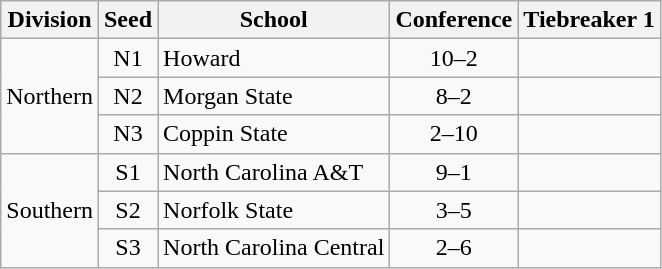<table class="wikitable" style="text-align:center">
<tr>
<th>Division</th>
<th>Seed</th>
<th>School</th>
<th>Conference</th>
<th>Tiebreaker 1</th>
</tr>
<tr>
<td rowspan="3">Northern</td>
<td>N1</td>
<td align="left">Howard</td>
<td>10–2</td>
<td align="left"></td>
</tr>
<tr>
<td>N2</td>
<td align="left">Morgan State</td>
<td>8–2</td>
<td align="left"></td>
</tr>
<tr>
<td>N3</td>
<td align="left">Coppin State</td>
<td>2–10</td>
<td align="left"></td>
</tr>
<tr>
<td rowspan="3">Southern</td>
<td>S1</td>
<td align="left">North Carolina A&T</td>
<td>9–1</td>
<td align="left"></td>
</tr>
<tr>
<td>S2</td>
<td align="left">Norfolk State</td>
<td>3–5</td>
<td align="left"></td>
</tr>
<tr>
<td>S3</td>
<td align="left">North Carolina Central</td>
<td>2–6</td>
<td align="left"></td>
</tr>
</table>
